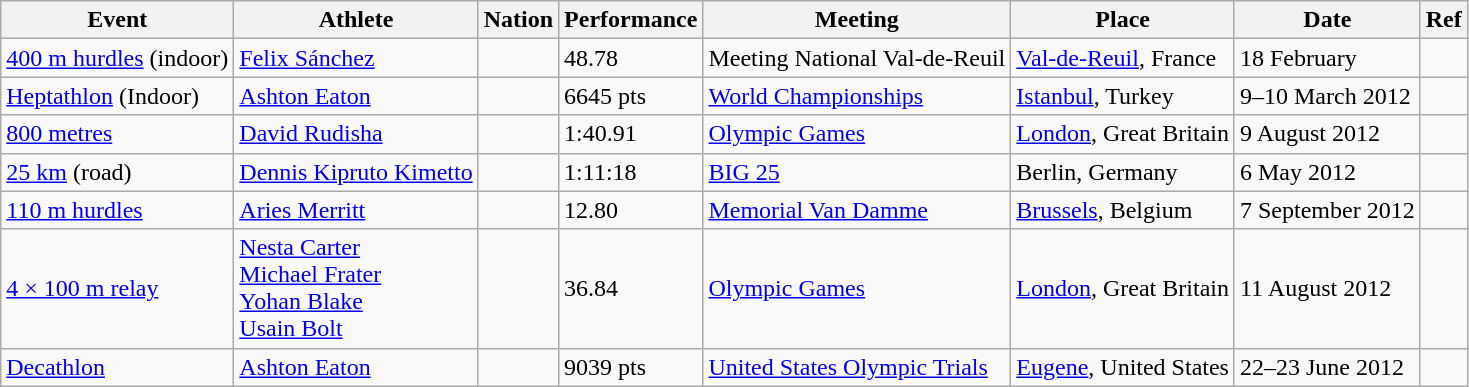<table class="wikitable" border="1">
<tr>
<th>Event</th>
<th>Athlete</th>
<th>Nation</th>
<th>Performance</th>
<th>Meeting</th>
<th>Place</th>
<th>Date</th>
<th>Ref</th>
</tr>
<tr>
<td><a href='#'>400 m hurdles</a> (indoor)</td>
<td><a href='#'>Felix Sánchez</a></td>
<td></td>
<td>48.78</td>
<td>Meeting National Val-de-Reuil</td>
<td> <a href='#'>Val-de-Reuil</a>, France</td>
<td>18 February</td>
<td></td>
</tr>
<tr>
<td><a href='#'>Heptathlon</a> (Indoor)</td>
<td><a href='#'>Ashton Eaton</a></td>
<td></td>
<td>6645 pts</td>
<td><a href='#'>World Championships</a></td>
<td> <a href='#'>Istanbul</a>, Turkey</td>
<td>9–10 March 2012</td>
<td></td>
</tr>
<tr>
<td><a href='#'>800 metres</a></td>
<td><a href='#'>David Rudisha</a></td>
<td></td>
<td>1:40.91</td>
<td><a href='#'>Olympic Games</a></td>
<td> <a href='#'>London</a>, Great Britain</td>
<td>9 August 2012</td>
<td></td>
</tr>
<tr>
<td><a href='#'>25 km</a> (road)</td>
<td><a href='#'>Dennis Kipruto Kimetto</a></td>
<td></td>
<td>1:11:18</td>
<td><a href='#'>BIG 25</a></td>
<td> Berlin, Germany</td>
<td>6 May 2012</td>
<td></td>
</tr>
<tr>
<td><a href='#'>110 m hurdles</a></td>
<td><a href='#'>Aries Merritt</a></td>
<td></td>
<td>12.80</td>
<td><a href='#'>Memorial Van Damme</a></td>
<td> <a href='#'>Brussels</a>, Belgium</td>
<td>7 September 2012</td>
<td></td>
</tr>
<tr>
<td><a href='#'>4 × 100 m relay</a></td>
<td><a href='#'>Nesta Carter</a><br><a href='#'>Michael Frater</a><br><a href='#'>Yohan Blake</a><br><a href='#'>Usain Bolt</a></td>
<td></td>
<td>36.84</td>
<td><a href='#'>Olympic Games</a></td>
<td> <a href='#'>London</a>, Great Britain</td>
<td>11 August 2012</td>
<td align=center></td>
</tr>
<tr>
<td><a href='#'>Decathlon</a></td>
<td><a href='#'>Ashton Eaton</a></td>
<td></td>
<td>9039 pts</td>
<td><a href='#'>United States Olympic Trials</a></td>
<td> <a href='#'>Eugene</a>, United States</td>
<td>22–23 June 2012</td>
<td></td>
</tr>
</table>
